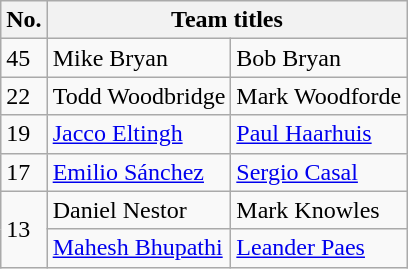<table class="wikitable" style="display: inline-table;">
<tr>
<th width=20>No.</th>
<th colspan=2>Team titles</th>
</tr>
<tr>
<td>45</td>
<td> Mike Bryan</td>
<td> Bob Bryan</td>
</tr>
<tr>
<td>22</td>
<td> Todd Woodbridge</td>
<td> Mark Woodforde</td>
</tr>
<tr>
<td>19</td>
<td> <a href='#'>Jacco Eltingh</a></td>
<td> <a href='#'>Paul Haarhuis</a></td>
</tr>
<tr>
<td>17</td>
<td> <a href='#'>Emilio Sánchez</a></td>
<td> <a href='#'>Sergio Casal</a></td>
</tr>
<tr>
<td rowspan=2>13</td>
<td> Daniel Nestor</td>
<td> Mark Knowles</td>
</tr>
<tr>
<td> <a href='#'>Mahesh Bhupathi</a></td>
<td> <a href='#'>Leander Paes</a></td>
</tr>
</table>
